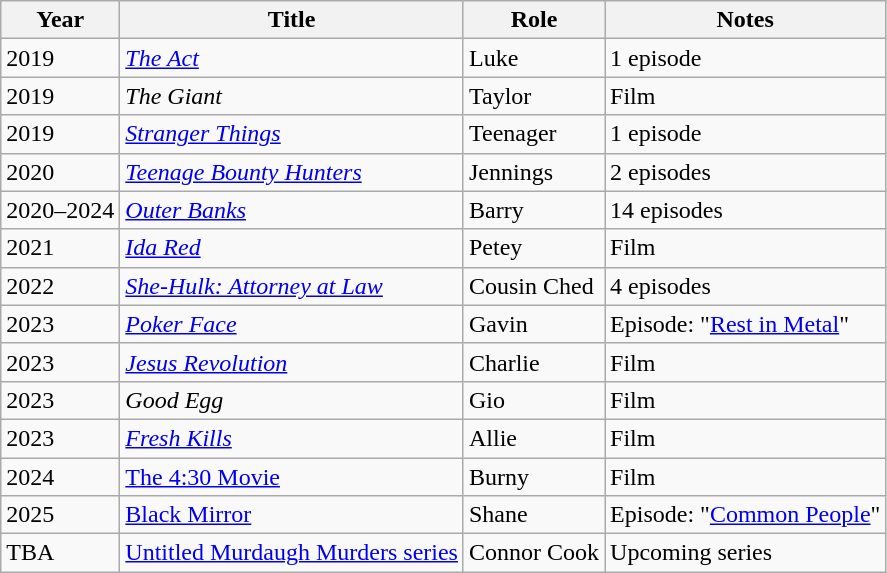<table class="wikitable sortable">
<tr>
<th>Year</th>
<th>Title</th>
<th>Role</th>
<th class="unsortable">Notes</th>
</tr>
<tr>
<td>2019</td>
<td><em><a href='#'>The Act</a></em></td>
<td>Luke</td>
<td>1 episode</td>
</tr>
<tr>
<td>2019</td>
<td><em>The Giant</em></td>
<td>Taylor</td>
<td>Film</td>
</tr>
<tr>
<td>2019</td>
<td><em><a href='#'>Stranger Things</a></em></td>
<td>Teenager</td>
<td>1 episode</td>
</tr>
<tr>
<td>2020</td>
<td><em><a href='#'>Teenage Bounty Hunters</a></em></td>
<td>Jennings</td>
<td>2 episodes</td>
</tr>
<tr>
<td>2020–2024</td>
<td><em><a href='#'>Outer Banks</a></em></td>
<td>Barry</td>
<td>14 episodes</td>
</tr>
<tr>
<td>2021</td>
<td><em><a href='#'>Ida Red</a></em></td>
<td>Petey</td>
<td>Film</td>
</tr>
<tr>
<td>2022</td>
<td><em><a href='#'>She-Hulk: Attorney at Law</a></em></td>
<td>Cousin Ched</td>
<td>4 episodes</td>
</tr>
<tr>
<td>2023</td>
<td><em><a href='#'>Poker Face</a></em></td>
<td>Gavin</td>
<td>Episode: "<a href='#'>Rest in Metal</a>"</td>
</tr>
<tr>
<td>2023</td>
<td><em><a href='#'>Jesus Revolution</a></em></td>
<td>Charlie</td>
<td>Film</td>
</tr>
<tr>
<td>2023</td>
<td><em>Good Egg</em></td>
<td>Gio</td>
<td>Film</td>
</tr>
<tr>
<td>2023</td>
<td><em><a href='#'>Fresh Kills</a></td>
<td>Allie</td>
<td>Film</td>
</tr>
<tr>
<td>2024</td>
<td></em><a href='#'>The 4:30 Movie</a><em></td>
<td>Burny</td>
<td>Film</td>
</tr>
<tr>
<td>2025</td>
<td></em><a href='#'>Black Mirror</a><em></td>
<td>Shane</td>
<td>Episode: "<a href='#'>Common People</a>"</td>
</tr>
<tr>
<td>TBA</td>
<td><a href='#'>Untitled Murdaugh Murders series</a></td>
<td>Connor Cook</td>
<td>Upcoming series</td>
</tr>
</table>
